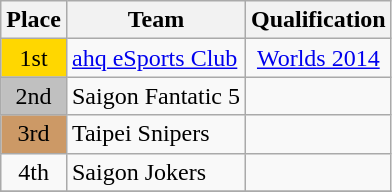<table class="wikitable" style="text-align:left">
<tr>
<th style="text-align:center"><strong>Place</strong></th>
<th style="text-align:center"><strong>Team</strong></th>
<th style="text-align:center"><strong>Qualification</strong></th>
</tr>
<tr>
<td style="text-align:center; background:gold;">1st</td>
<td> <a href='#'>ahq eSports Club</a></td>
<td style="text-align:center"><a href='#'>Worlds 2014</a></td>
</tr>
<tr>
<td style="text-align:center; background:silver;">2nd</td>
<td> Saigon Fantatic 5</td>
<td style="text-align:center"></td>
</tr>
<tr>
<td style="text-align:center; background:#c96;">3rd</td>
<td> Taipei Snipers</td>
<td style="text-align:center"></td>
</tr>
<tr>
<td style="text-align:center">4th</td>
<td> Saigon Jokers</td>
<td style="text-align:center"></td>
</tr>
<tr>
</tr>
</table>
